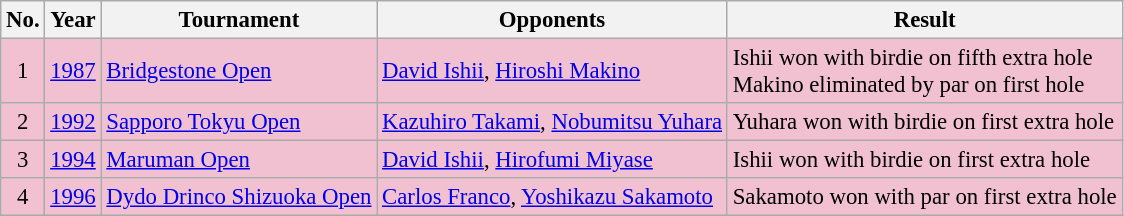<table class="wikitable" style="font-size:95%;">
<tr>
<th>No.</th>
<th>Year</th>
<th>Tournament</th>
<th>Opponents</th>
<th>Result</th>
</tr>
<tr style="background:#F2C1D1;">
<td align=center>1</td>
<td><a href='#'>1987</a></td>
<td><a href='#'>Bridgestone Open</a></td>
<td> <a href='#'>David Ishii</a>,  <a href='#'>Hiroshi Makino</a></td>
<td>Ishii won with birdie on fifth extra hole<br>Makino eliminated by par on first hole</td>
</tr>
<tr style="background:#F2C1D1;">
<td align=center>2</td>
<td><a href='#'>1992</a></td>
<td><a href='#'>Sapporo Tokyu Open</a></td>
<td> <a href='#'>Kazuhiro Takami</a>,  <a href='#'>Nobumitsu Yuhara</a></td>
<td>Yuhara won with birdie on first extra hole</td>
</tr>
<tr style="background:#F2C1D1;">
<td align=center>3</td>
<td><a href='#'>1994</a></td>
<td><a href='#'>Maruman Open</a></td>
<td> <a href='#'>David Ishii</a>,  <a href='#'>Hirofumi Miyase</a></td>
<td>Ishii won with birdie on first extra hole</td>
</tr>
<tr style="background:#F2C1D1;">
<td align=center>4</td>
<td><a href='#'>1996</a></td>
<td><a href='#'>Dydo Drinco Shizuoka Open</a></td>
<td> <a href='#'>Carlos Franco</a>,  <a href='#'>Yoshikazu Sakamoto</a></td>
<td>Sakamoto won with par on first extra hole</td>
</tr>
</table>
